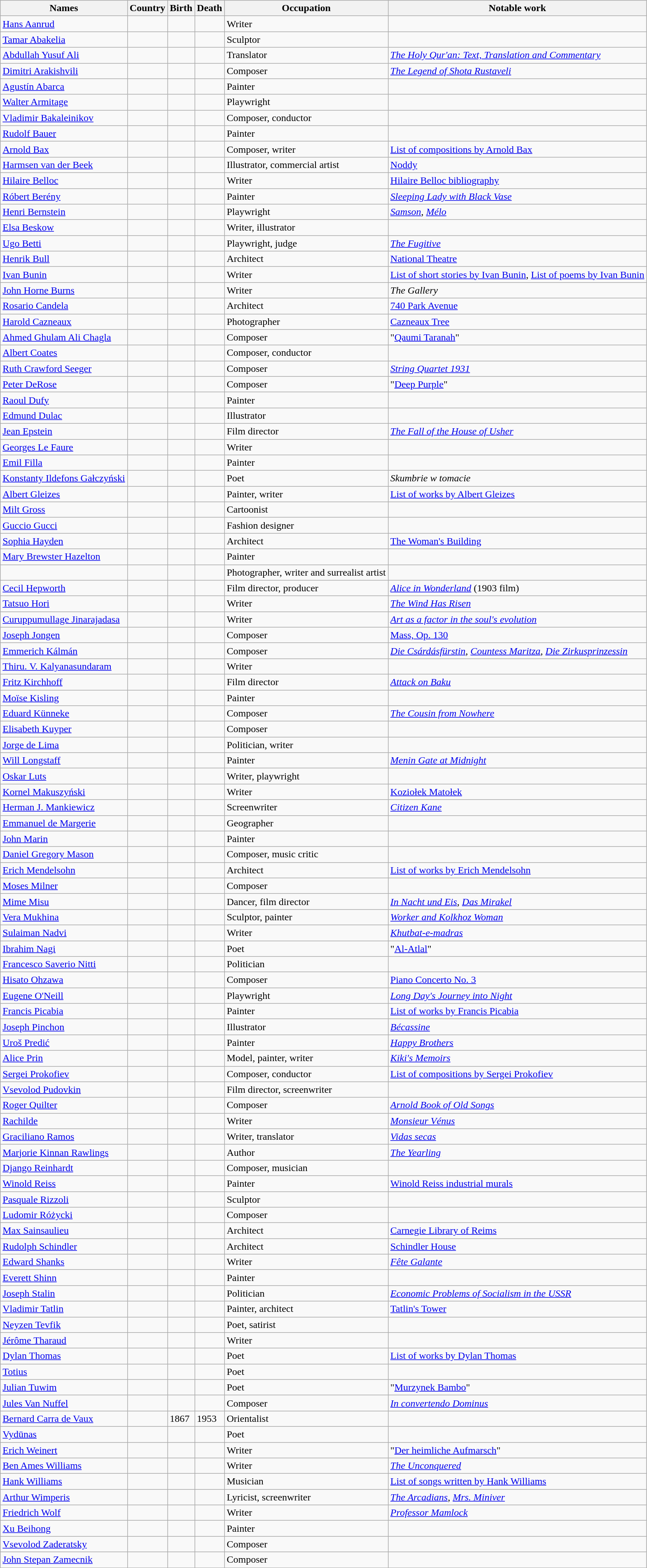<table class="wikitable sortable" border="1" style="border-spacing:0; style="width:100%;">
<tr>
<th>Names</th>
<th>Country</th>
<th>Birth</th>
<th>Death</th>
<th>Occupation</th>
<th>Notable work</th>
</tr>
<tr>
<td><a href='#'>Hans Aanrud</a></td>
<td></td>
<td></td>
<td></td>
<td>Writer</td>
<td></td>
</tr>
<tr>
<td><a href='#'>Tamar Abakelia</a></td>
<td></td>
<td></td>
<td></td>
<td>Sculptor</td>
<td></td>
</tr>
<tr>
<td><a href='#'>Abdullah Yusuf Ali</a></td>
<td></td>
<td></td>
<td></td>
<td>Translator</td>
<td><em><a href='#'>The Holy Qur'an: Text, Translation and Commentary</a></em></td>
</tr>
<tr>
<td><a href='#'>Dimitri Arakishvili</a></td>
<td></td>
<td></td>
<td></td>
<td>Composer</td>
<td><em><a href='#'>The Legend of Shota Rustaveli</a></em></td>
</tr>
<tr>
<td><a href='#'>Agustín Abarca</a></td>
<td></td>
<td></td>
<td></td>
<td>Painter</td>
<td></td>
</tr>
<tr>
<td><a href='#'>Walter Armitage</a></td>
<td></td>
<td></td>
<td></td>
<td>Playwright</td>
<td></td>
</tr>
<tr>
<td><a href='#'>Vladimir Bakaleinikov</a></td>
<td></td>
<td></td>
<td></td>
<td>Composer, conductor</td>
<td></td>
</tr>
<tr>
<td><a href='#'>Rudolf Bauer</a></td>
<td></td>
<td></td>
<td></td>
<td>Painter</td>
<td></td>
</tr>
<tr>
<td><a href='#'>Arnold Bax</a></td>
<td></td>
<td></td>
<td></td>
<td>Composer, writer</td>
<td><a href='#'>List of compositions by Arnold Bax</a></td>
</tr>
<tr>
<td><a href='#'>Harmsen van der Beek</a></td>
<td></td>
<td></td>
<td></td>
<td>Illustrator, commercial artist</td>
<td><a href='#'>Noddy</a></td>
</tr>
<tr>
<td><a href='#'>Hilaire Belloc</a></td>
<td></td>
<td></td>
<td></td>
<td>Writer</td>
<td><a href='#'>Hilaire Belloc bibliography</a></td>
</tr>
<tr>
<td><a href='#'>Róbert Berény</a></td>
<td></td>
<td></td>
<td></td>
<td>Painter</td>
<td><em><a href='#'>Sleeping Lady with Black Vase</a></em></td>
</tr>
<tr>
<td><a href='#'>Henri Bernstein</a></td>
<td></td>
<td></td>
<td></td>
<td>Playwright</td>
<td><a href='#'><em>Samson</em></a>, <a href='#'><em>Mélo</em></a></td>
</tr>
<tr>
<td><a href='#'>Elsa Beskow</a></td>
<td></td>
<td></td>
<td></td>
<td>Writer, illustrator</td>
<td></td>
</tr>
<tr>
<td><a href='#'>Ugo Betti</a></td>
<td></td>
<td></td>
<td></td>
<td>Playwright, judge</td>
<td><a href='#'><em>The Fugitive</em></a></td>
</tr>
<tr>
<td><a href='#'>Henrik Bull</a></td>
<td></td>
<td></td>
<td></td>
<td>Architect</td>
<td><a href='#'>National Theatre</a></td>
</tr>
<tr>
<td><a href='#'>Ivan Bunin</a></td>
<td></td>
<td></td>
<td></td>
<td>Writer</td>
<td><a href='#'>List of short stories by Ivan Bunin</a>, <a href='#'>List of poems by Ivan Bunin</a></td>
</tr>
<tr>
<td><a href='#'>John Horne Burns</a></td>
<td></td>
<td></td>
<td></td>
<td>Writer</td>
<td><em>The Gallery</em></td>
</tr>
<tr>
<td><a href='#'>Rosario Candela</a></td>
<td></td>
<td></td>
<td></td>
<td>Architect</td>
<td><a href='#'>740 Park Avenue</a></td>
</tr>
<tr>
<td><a href='#'>Harold Cazneaux</a></td>
<td></td>
<td></td>
<td></td>
<td>Photographer</td>
<td><a href='#'>Cazneaux Tree</a></td>
</tr>
<tr>
<td><a href='#'>Ahmed Ghulam Ali Chagla</a></td>
<td></td>
<td></td>
<td></td>
<td>Composer</td>
<td>"<a href='#'>Qaumi Taranah</a>"</td>
</tr>
<tr>
<td><a href='#'>Albert Coates</a></td>
<td></td>
<td></td>
<td></td>
<td>Composer, conductor</td>
<td></td>
</tr>
<tr>
<td><a href='#'>Ruth Crawford Seeger</a></td>
<td></td>
<td></td>
<td></td>
<td>Composer</td>
<td><a href='#'><em>String Quartet 1931</em></a></td>
</tr>
<tr>
<td><a href='#'>Peter DeRose</a></td>
<td></td>
<td></td>
<td></td>
<td>Composer</td>
<td>"<a href='#'>Deep Purple</a>"</td>
</tr>
<tr>
<td><a href='#'>Raoul Dufy</a></td>
<td></td>
<td></td>
<td></td>
<td>Painter</td>
<td></td>
</tr>
<tr>
<td><a href='#'>Edmund Dulac</a></td>
<td></td>
<td></td>
<td></td>
<td>Illustrator</td>
<td></td>
</tr>
<tr>
<td><a href='#'>Jean Epstein</a></td>
<td></td>
<td></td>
<td></td>
<td>Film director</td>
<td><a href='#'><em>The Fall of the House of Usher</em></a></td>
</tr>
<tr>
<td><a href='#'>Georges Le Faure</a></td>
<td></td>
<td></td>
<td></td>
<td>Writer</td>
<td></td>
</tr>
<tr>
<td><a href='#'>Emil Filla</a></td>
<td></td>
<td></td>
<td></td>
<td>Painter</td>
<td></td>
</tr>
<tr>
<td><a href='#'>Konstanty Ildefons Gałczyński</a></td>
<td></td>
<td></td>
<td></td>
<td>Poet</td>
<td><em>Skumbrie w tomacie</em></td>
</tr>
<tr>
<td><a href='#'>Albert Gleizes</a></td>
<td></td>
<td></td>
<td></td>
<td>Painter, writer</td>
<td><a href='#'>List of works by Albert Gleizes</a></td>
</tr>
<tr>
<td><a href='#'>Milt Gross</a></td>
<td></td>
<td></td>
<td></td>
<td>Cartoonist</td>
<td></td>
</tr>
<tr>
<td><a href='#'>Guccio Gucci</a></td>
<td></td>
<td></td>
<td></td>
<td>Fashion designer</td>
<td></td>
</tr>
<tr>
<td><a href='#'>Sophia Hayden</a></td>
<td></td>
<td></td>
<td></td>
<td>Architect</td>
<td><a href='#'>The Woman's Building</a></td>
</tr>
<tr>
<td><a href='#'>Mary Brewster Hazelton</a></td>
<td></td>
<td></td>
<td></td>
<td>Painter</td>
<td></td>
</tr>
<tr>
<td></td>
<td></td>
<td></td>
<td></td>
<td>Photographer, writer and surrealist artist</td>
<td></td>
</tr>
<tr>
<td><a href='#'>Cecil Hepworth</a></td>
<td></td>
<td></td>
<td></td>
<td>Film director, producer</td>
<td><a href='#'><em>Alice in Wonderland</em></a> (1903 film)</td>
</tr>
<tr>
<td><a href='#'>Tatsuo Hori</a></td>
<td></td>
<td></td>
<td></td>
<td>Writer</td>
<td><em><a href='#'>The Wind Has Risen</a></em></td>
</tr>
<tr>
<td><a href='#'>Curuppumullage Jinarajadasa</a></td>
<td></td>
<td></td>
<td></td>
<td>Writer</td>
<td><em><a href='#'>Art as a factor in the soul's evolution</a></em></td>
</tr>
<tr>
<td><a href='#'>Joseph Jongen</a></td>
<td></td>
<td></td>
<td></td>
<td>Composer</td>
<td><a href='#'>Mass, Op. 130</a></td>
</tr>
<tr>
<td><a href='#'>Emmerich Kálmán</a></td>
<td></td>
<td></td>
<td></td>
<td>Composer</td>
<td><em><a href='#'>Die Csárdásfürstin</a></em>, <em><a href='#'>Countess Maritza</a></em>, <em><a href='#'>Die Zirkusprinzessin</a></em></td>
</tr>
<tr>
<td><a href='#'>Thiru. V. Kalyanasundaram</a></td>
<td></td>
<td></td>
<td></td>
<td>Writer</td>
<td></td>
</tr>
<tr>
<td><a href='#'>Fritz Kirchhoff</a></td>
<td></td>
<td></td>
<td></td>
<td>Film director</td>
<td><em><a href='#'>Attack on Baku</a></em></td>
</tr>
<tr>
<td><a href='#'>Moïse Kisling</a></td>
<td></td>
<td></td>
<td></td>
<td>Painter</td>
<td></td>
</tr>
<tr>
<td><a href='#'>Eduard Künneke</a></td>
<td></td>
<td></td>
<td></td>
<td>Composer</td>
<td><a href='#'><em>The Cousin from Nowhere</em></a></td>
</tr>
<tr>
<td><a href='#'>Elisabeth Kuyper</a></td>
<td></td>
<td></td>
<td></td>
<td>Composer</td>
<td></td>
</tr>
<tr>
<td><a href='#'>Jorge de Lima</a></td>
<td></td>
<td></td>
<td></td>
<td>Politician, writer</td>
<td></td>
</tr>
<tr>
<td><a href='#'>Will Longstaff</a></td>
<td></td>
<td></td>
<td></td>
<td>Painter</td>
<td><em><a href='#'>Menin Gate at Midnight</a></em></td>
</tr>
<tr>
<td><a href='#'>Oskar Luts</a></td>
<td></td>
<td></td>
<td></td>
<td>Writer, playwright</td>
<td></td>
</tr>
<tr>
<td><a href='#'>Kornel Makuszyński</a></td>
<td></td>
<td></td>
<td></td>
<td>Writer</td>
<td><a href='#'>Koziołek Matołek</a></td>
</tr>
<tr>
<td><a href='#'>Herman J. Mankiewicz</a></td>
<td></td>
<td></td>
<td></td>
<td>Screenwriter</td>
<td><em><a href='#'>Citizen Kane</a></em></td>
</tr>
<tr>
<td><a href='#'>Emmanuel de Margerie</a></td>
<td></td>
<td></td>
<td></td>
<td>Geographer</td>
<td></td>
</tr>
<tr>
<td><a href='#'>John Marin</a></td>
<td></td>
<td></td>
<td></td>
<td>Painter</td>
<td></td>
</tr>
<tr>
<td><a href='#'>Daniel Gregory Mason</a></td>
<td></td>
<td></td>
<td></td>
<td>Composer, music critic</td>
<td></td>
</tr>
<tr>
<td><a href='#'>Erich Mendelsohn</a></td>
<td></td>
<td></td>
<td></td>
<td>Architect</td>
<td><a href='#'>List of works by Erich Mendelsohn</a></td>
</tr>
<tr>
<td><a href='#'>Moses Milner</a></td>
<td></td>
<td></td>
<td></td>
<td>Composer</td>
<td></td>
</tr>
<tr>
<td><a href='#'>Mime Misu</a></td>
<td></td>
<td></td>
<td></td>
<td>Dancer, film director</td>
<td><em><a href='#'>In Nacht und Eis</a></em>, <em><a href='#'>Das Mirakel</a></em></td>
</tr>
<tr>
<td><a href='#'>Vera Mukhina</a></td>
<td></td>
<td></td>
<td></td>
<td>Sculptor, painter</td>
<td><em><a href='#'>Worker and Kolkhoz Woman</a></em></td>
</tr>
<tr>
<td><a href='#'>Sulaiman Nadvi</a></td>
<td></td>
<td></td>
<td></td>
<td>Writer</td>
<td><em><a href='#'>Khutbat-e-madras</a></em></td>
</tr>
<tr>
<td><a href='#'>Ibrahim Nagi</a></td>
<td></td>
<td></td>
<td></td>
<td>Poet</td>
<td>"<a href='#'>Al-Atlal</a>"</td>
</tr>
<tr>
<td><a href='#'>Francesco Saverio Nitti</a></td>
<td></td>
<td></td>
<td></td>
<td>Politician</td>
<td></td>
</tr>
<tr>
<td><a href='#'>Hisato Ohzawa</a></td>
<td></td>
<td></td>
<td></td>
<td>Composer</td>
<td><a href='#'>Piano Concerto No. 3</a></td>
</tr>
<tr>
<td><a href='#'>Eugene O'Neill</a></td>
<td></td>
<td></td>
<td></td>
<td>Playwright</td>
<td><em><a href='#'>Long Day's Journey into Night</a></em></td>
</tr>
<tr>
<td><a href='#'>Francis Picabia</a></td>
<td></td>
<td></td>
<td></td>
<td>Painter</td>
<td><a href='#'>List of works by Francis Picabia</a></td>
</tr>
<tr>
<td><a href='#'>Joseph Pinchon</a></td>
<td></td>
<td></td>
<td></td>
<td>Illustrator</td>
<td><em><a href='#'>Bécassine</a></em></td>
</tr>
<tr>
<td><a href='#'>Uroš Predić</a></td>
<td></td>
<td></td>
<td></td>
<td>Painter</td>
<td><em><a href='#'>Happy Brothers</a></em></td>
</tr>
<tr>
<td><a href='#'>Alice Prin</a></td>
<td></td>
<td></td>
<td></td>
<td>Model, painter, writer</td>
<td><em><a href='#'>Kiki's Memoirs</a></em></td>
</tr>
<tr>
<td><a href='#'>Sergei Prokofiev</a></td>
<td></td>
<td></td>
<td></td>
<td>Composer, conductor</td>
<td><a href='#'>List of compositions by Sergei Prokofiev</a></td>
</tr>
<tr>
<td><a href='#'>Vsevolod Pudovkin</a></td>
<td></td>
<td></td>
<td></td>
<td>Film director, screenwriter</td>
<td></td>
</tr>
<tr>
<td><a href='#'>Roger Quilter</a></td>
<td></td>
<td></td>
<td></td>
<td>Composer</td>
<td><em><a href='#'>Arnold Book of Old Songs</a></em></td>
</tr>
<tr>
<td><a href='#'>Rachilde</a></td>
<td></td>
<td></td>
<td></td>
<td>Writer</td>
<td><em><a href='#'>Monsieur Vénus</a></em></td>
</tr>
<tr>
<td><a href='#'>Graciliano Ramos</a></td>
<td></td>
<td></td>
<td></td>
<td>Writer, translator</td>
<td><em><a href='#'>Vidas secas</a></em></td>
</tr>
<tr>
<td><a href='#'>Marjorie Kinnan Rawlings</a></td>
<td></td>
<td></td>
<td></td>
<td>Author</td>
<td><em><a href='#'>The Yearling</a></em></td>
</tr>
<tr>
<td><a href='#'>Django Reinhardt</a></td>
<td></td>
<td></td>
<td></td>
<td>Composer, musician</td>
<td></td>
</tr>
<tr>
<td><a href='#'>Winold Reiss</a></td>
<td></td>
<td></td>
<td></td>
<td>Painter</td>
<td><a href='#'>Winold Reiss industrial murals</a></td>
</tr>
<tr>
<td><a href='#'>Pasquale Rizzoli</a></td>
<td></td>
<td></td>
<td></td>
<td>Sculptor</td>
<td></td>
</tr>
<tr>
<td><a href='#'>Ludomir Różycki</a></td>
<td></td>
<td></td>
<td></td>
<td>Composer</td>
<td></td>
</tr>
<tr>
<td><a href='#'>Max Sainsaulieu</a></td>
<td></td>
<td></td>
<td></td>
<td>Architect</td>
<td><a href='#'>Carnegie Library of Reims</a></td>
</tr>
<tr>
<td><a href='#'>Rudolph Schindler</a></td>
<td></td>
<td></td>
<td></td>
<td>Architect</td>
<td><a href='#'>Schindler House</a></td>
</tr>
<tr>
<td><a href='#'>Edward Shanks</a></td>
<td></td>
<td></td>
<td></td>
<td>Writer</td>
<td><a href='#'><em>Fête Galante</em></a></td>
</tr>
<tr>
<td><a href='#'>Everett Shinn</a></td>
<td></td>
<td></td>
<td></td>
<td>Painter</td>
<td></td>
</tr>
<tr>
<td><a href='#'>Joseph Stalin</a></td>
<td></td>
<td></td>
<td></td>
<td>Politician</td>
<td><em><a href='#'>Economic Problems of Socialism in the USSR</a></em></td>
</tr>
<tr>
<td><a href='#'>Vladimir Tatlin</a></td>
<td></td>
<td></td>
<td></td>
<td>Painter, architect</td>
<td><a href='#'>Tatlin's Tower</a></td>
</tr>
<tr>
<td><a href='#'>Neyzen Tevfik</a></td>
<td></td>
<td></td>
<td></td>
<td>Poet, satirist</td>
<td></td>
</tr>
<tr>
<td><a href='#'>Jérôme Tharaud</a></td>
<td></td>
<td></td>
<td></td>
<td>Writer</td>
<td></td>
</tr>
<tr>
<td><a href='#'>Dylan Thomas</a></td>
<td></td>
<td></td>
<td></td>
<td>Poet</td>
<td><a href='#'>List of works by Dylan Thomas</a></td>
</tr>
<tr>
<td><a href='#'>Totius</a></td>
<td></td>
<td></td>
<td></td>
<td>Poet</td>
<td></td>
</tr>
<tr>
<td><a href='#'>Julian Tuwim</a></td>
<td></td>
<td></td>
<td></td>
<td>Poet</td>
<td>"<a href='#'>Murzynek Bambo</a>"</td>
</tr>
<tr>
<td><a href='#'>Jules Van Nuffel</a></td>
<td></td>
<td></td>
<td></td>
<td>Composer</td>
<td><a href='#'><em>In convertendo Dominus</em></a></td>
</tr>
<tr>
<td><a href='#'>Bernard Carra de Vaux</a></td>
<td></td>
<td>1867</td>
<td>1953</td>
<td>Orientalist</td>
<td></td>
</tr>
<tr>
<td><a href='#'>Vydūnas</a></td>
<td></td>
<td></td>
<td></td>
<td>Poet</td>
<td></td>
</tr>
<tr>
<td><a href='#'>Erich Weinert</a></td>
<td></td>
<td></td>
<td></td>
<td>Writer</td>
<td>"<a href='#'>Der heimliche Aufmarsch</a>"</td>
</tr>
<tr>
<td><a href='#'>Ben Ames Williams</a></td>
<td></td>
<td></td>
<td></td>
<td>Writer</td>
<td><a href='#'><em>The Unconquered</em></a></td>
</tr>
<tr>
<td><a href='#'>Hank Williams</a></td>
<td></td>
<td></td>
<td></td>
<td>Musician</td>
<td><a href='#'>List of songs written by Hank Williams</a></td>
</tr>
<tr>
<td><a href='#'>Arthur Wimperis</a></td>
<td></td>
<td></td>
<td></td>
<td>Lyricist, screenwriter</td>
<td><a href='#'><em>The Arcadians</em></a>, <em><a href='#'>Mrs. Miniver</a></em></td>
</tr>
<tr>
<td><a href='#'>Friedrich Wolf</a></td>
<td></td>
<td></td>
<td></td>
<td>Writer</td>
<td><a href='#'><em>Professor Mamlock</em></a></td>
</tr>
<tr>
<td><a href='#'>Xu Beihong</a></td>
<td></td>
<td></td>
<td></td>
<td>Painter</td>
<td></td>
</tr>
<tr>
<td><a href='#'>Vsevolod Zaderatsky</a></td>
<td></td>
<td></td>
<td></td>
<td>Composer</td>
<td></td>
</tr>
<tr>
<td><a href='#'>John Stepan Zamecnik</a></td>
<td></td>
<td></td>
<td></td>
<td>Composer</td>
<td></td>
</tr>
</table>
